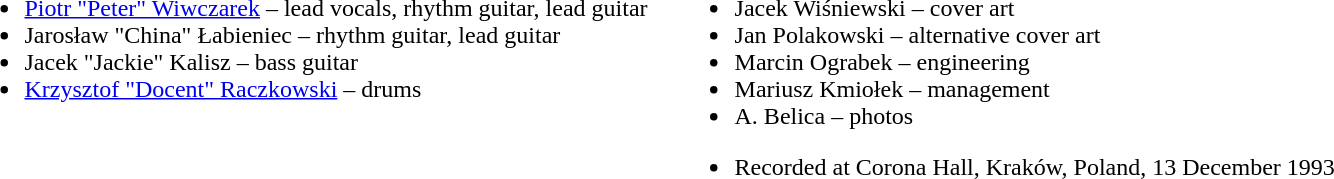<table>
<tr>
<td valign="top"><br><ul><li><a href='#'>Piotr "Peter" Wiwczarek</a> – lead vocals, rhythm guitar, lead guitar</li><li>Jarosław "China" Łabieniec – rhythm guitar, lead guitar</li><li>Jacek "Jackie" Kalisz – bass guitar</li><li><a href='#'>Krzysztof "Docent" Raczkowski</a> – drums</li></ul></td>
<td width="10"></td>
<td valign="top"><br><ul><li>Jacek Wiśniewski – cover art</li><li>Jan Polakowski – alternative cover art</li><li>Marcin Ograbek – engineering</li><li>Mariusz Kmiołek – management</li><li>A. Belica – photos</li></ul><ul><li>Recorded at Corona Hall, Kraków, Poland, 13 December 1993</li></ul></td>
</tr>
</table>
